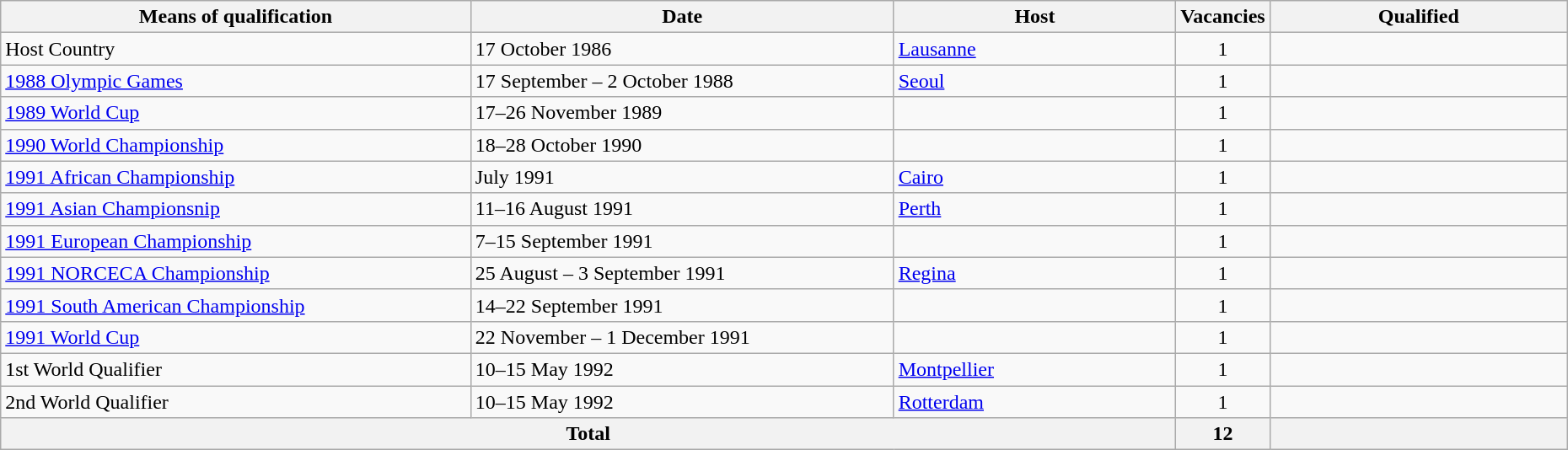<table class="wikitable">
<tr>
<th width=30%>Means of qualification</th>
<th width=27%>Date</th>
<th width=18%>Host</th>
<th width=6%>Vacancies</th>
<th width=19%>Qualified</th>
</tr>
<tr>
<td>Host Country</td>
<td>17 October 1986</td>
<td> <a href='#'>Lausanne</a></td>
<td align="center">1</td>
<td></td>
</tr>
<tr>
<td><a href='#'>1988 Olympic Games</a></td>
<td>17 September – 2 October 1988</td>
<td> <a href='#'>Seoul</a></td>
<td align="center">1</td>
<td></td>
</tr>
<tr>
<td><a href='#'>1989 World Cup</a></td>
<td>17–26 November 1989</td>
<td></td>
<td align="center">1</td>
<td></td>
</tr>
<tr>
<td><a href='#'>1990 World Championship</a></td>
<td>18–28 October 1990</td>
<td></td>
<td align="center">1</td>
<td></td>
</tr>
<tr>
<td><a href='#'>1991 African Championship</a></td>
<td>July 1991</td>
<td> <a href='#'>Cairo</a></td>
<td align="center">1</td>
<td></td>
</tr>
<tr>
<td><a href='#'>1991 Asian Championsnip</a></td>
<td>11–16 August 1991</td>
<td> <a href='#'>Perth</a></td>
<td align="center">1</td>
<td></td>
</tr>
<tr>
<td><a href='#'>1991 European Championship</a></td>
<td>7–15 September 1991</td>
<td></td>
<td align="center">1</td>
<td></td>
</tr>
<tr>
<td><a href='#'>1991 NORCECA Championship</a></td>
<td>25 August – 3 September 1991</td>
<td> <a href='#'>Regina</a></td>
<td align="center">1</td>
<td></td>
</tr>
<tr>
<td><a href='#'>1991 South American Championship</a></td>
<td>14–22 September 1991</td>
<td></td>
<td align="center">1</td>
<td></td>
</tr>
<tr>
<td><a href='#'>1991 World Cup</a></td>
<td>22 November – 1 December 1991</td>
<td></td>
<td align="center">1</td>
<td></td>
</tr>
<tr>
<td>1st World Qualifier</td>
<td>10–15 May 1992</td>
<td> <a href='#'>Montpellier</a></td>
<td align="center">1</td>
<td></td>
</tr>
<tr>
<td>2nd World Qualifier</td>
<td>10–15 May 1992</td>
<td> <a href='#'>Rotterdam</a></td>
<td align="center">1</td>
<td></td>
</tr>
<tr>
<th colspan="3">Total</th>
<th>12</th>
<th></th>
</tr>
</table>
